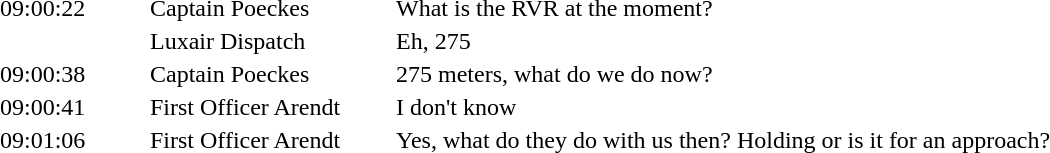<table align="center" style="border:none;" cellpadding="1">
<tr>
<th style="width:6.0em;"></th>
<th style="width:10.0em;"></th>
<th style="width:37.0em;"></th>
</tr>
<tr style="vertical-align:top;">
<td>09:00:22</td>
<td>Captain Poeckes</td>
<td>What is the RVR at the moment?</td>
</tr>
<tr style="vertical-align:top;">
<td></td>
<td>Luxair Dispatch</td>
<td>Eh, 275</td>
</tr>
<tr style="vertical-align:top;">
<td>09:00:38</td>
<td>Captain Poeckes</td>
<td>275 meters, what do we do now?</td>
</tr>
<tr style="vertical-align:top;">
<td>09:00:41</td>
<td>First Officer Arendt</td>
<td>I don't know</td>
</tr>
<tr style="vertical-align:top;">
<td>09:01:06</td>
<td>First Officer Arendt</td>
<td>Yes, what do they do with us then? Holding or is it for an approach?</td>
</tr>
</table>
